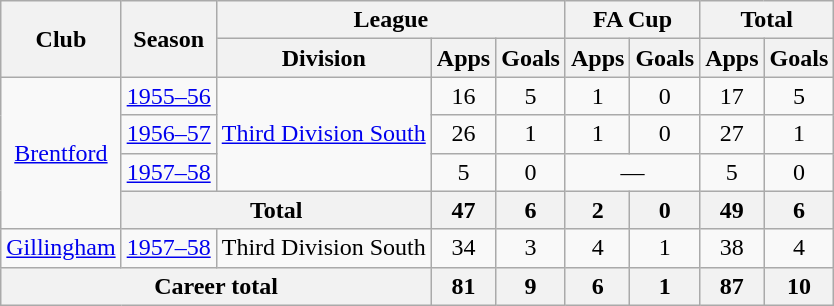<table class="wikitable" style="text-align: center;">
<tr>
<th rowspan="2">Club</th>
<th rowspan="2">Season</th>
<th colspan="3">League</th>
<th colspan="2">FA Cup</th>
<th colspan="2">Total</th>
</tr>
<tr>
<th>Division</th>
<th>Apps</th>
<th>Goals</th>
<th>Apps</th>
<th>Goals</th>
<th>Apps</th>
<th>Goals</th>
</tr>
<tr>
<td rowspan="4"><a href='#'>Brentford</a></td>
<td><a href='#'>1955–56</a></td>
<td rowspan="3"><a href='#'>Third Division South</a></td>
<td>16</td>
<td>5</td>
<td>1</td>
<td>0</td>
<td>17</td>
<td>5</td>
</tr>
<tr>
<td><a href='#'>1956–57</a></td>
<td>26</td>
<td>1</td>
<td>1</td>
<td>0</td>
<td>27</td>
<td>1</td>
</tr>
<tr>
<td><a href='#'>1957–58</a></td>
<td>5</td>
<td>0</td>
<td colspan="2">—</td>
<td>5</td>
<td>0</td>
</tr>
<tr>
<th colspan="2">Total</th>
<th>47</th>
<th>6</th>
<th>2</th>
<th>0</th>
<th>49</th>
<th>6</th>
</tr>
<tr>
<td><a href='#'>Gillingham</a></td>
<td><a href='#'>1957–58</a></td>
<td>Third Division South</td>
<td>34</td>
<td>3</td>
<td>4</td>
<td>1</td>
<td>38</td>
<td>4</td>
</tr>
<tr>
<th colspan="3">Career total</th>
<th>81</th>
<th>9</th>
<th>6</th>
<th>1</th>
<th>87</th>
<th>10</th>
</tr>
</table>
